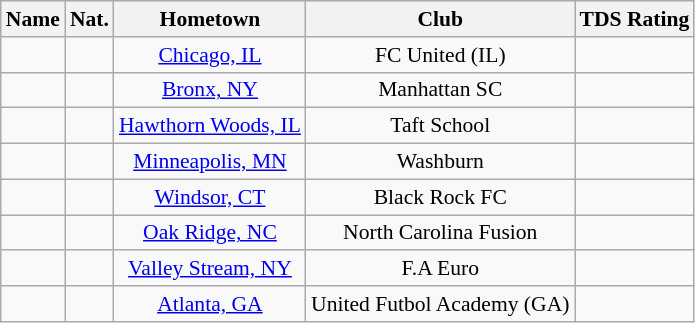<table class="wikitable" style="font-size:90%; text-align:center;" border="1">
<tr>
<th>Name</th>
<th>Nat.</th>
<th>Hometown</th>
<th>Club</th>
<th>TDS Rating</th>
</tr>
<tr>
<td></td>
<td></td>
<td><a href='#'>Chicago, IL</a></td>
<td>FC United (IL)</td>
<td></td>
</tr>
<tr>
<td></td>
<td></td>
<td><a href='#'>Bronx, NY</a></td>
<td>Manhattan SC</td>
<td></td>
</tr>
<tr>
<td></td>
<td></td>
<td><a href='#'>Hawthorn Woods, IL</a></td>
<td>Taft School</td>
<td></td>
</tr>
<tr>
<td></td>
<td></td>
<td><a href='#'>Minneapolis, MN</a></td>
<td>Washburn</td>
<td></td>
</tr>
<tr>
<td></td>
<td></td>
<td><a href='#'>Windsor, CT</a></td>
<td>Black Rock FC</td>
<td></td>
</tr>
<tr>
<td></td>
<td></td>
<td><a href='#'>Oak Ridge, NC</a></td>
<td>North Carolina Fusion</td>
<td></td>
</tr>
<tr>
<td></td>
<td></td>
<td><a href='#'>Valley Stream, NY</a></td>
<td>F.A Euro</td>
<td></td>
</tr>
<tr>
<td></td>
<td></td>
<td><a href='#'>Atlanta, GA</a></td>
<td>United Futbol Academy (GA)</td>
<td></td>
</tr>
</table>
